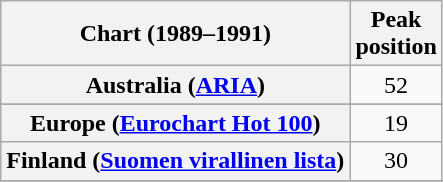<table class="wikitable sortable plainrowheaders" style="text-align:center">
<tr>
<th>Chart (1989–1991)</th>
<th>Peak<br>position</th>
</tr>
<tr>
<th scope="row">Australia (<a href='#'>ARIA</a>)</th>
<td>52</td>
</tr>
<tr>
</tr>
<tr>
<th scope="row">Europe (<a href='#'>Eurochart Hot 100</a>)</th>
<td>19</td>
</tr>
<tr>
<th scope="row">Finland (<a href='#'>Suomen virallinen lista</a>)</th>
<td align="center">30</td>
</tr>
<tr>
</tr>
<tr>
</tr>
<tr>
</tr>
<tr>
</tr>
<tr>
</tr>
<tr>
</tr>
</table>
